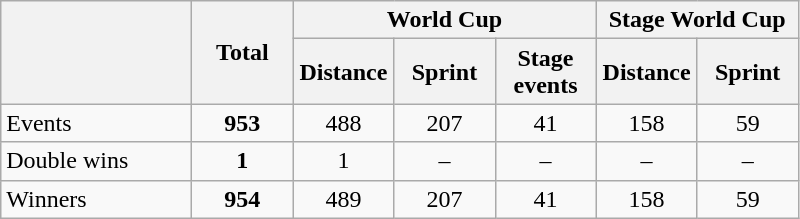<table class="wikitable" style="border: 1px solid #999; text-align:center">
<tr>
<th rowspan="2" width="120"></th>
<th rowspan="2" width="60">Total</th>
<th colspan="3" width="60">World Cup</th>
<th colspan="2" width="60">Stage World Cup</th>
</tr>
<tr>
<th width="60">Distance</th>
<th width="60">Sprint</th>
<th width="60">Stage events</th>
<th width="60">Distance</th>
<th width="60">Sprint</th>
</tr>
<tr>
<td width="120" align=left>Events</td>
<td><strong>953</strong></td>
<td>488</td>
<td>207</td>
<td>41</td>
<td>158</td>
<td>59</td>
</tr>
<tr>
<td align=left>Double wins</td>
<td><strong>1</strong></td>
<td>1</td>
<td>–</td>
<td>–</td>
<td>–</td>
<td>–</td>
</tr>
<tr>
<td align=left>Winners</td>
<td><strong>954</strong></td>
<td>489</td>
<td>207</td>
<td>41</td>
<td>158</td>
<td>59</td>
</tr>
</table>
